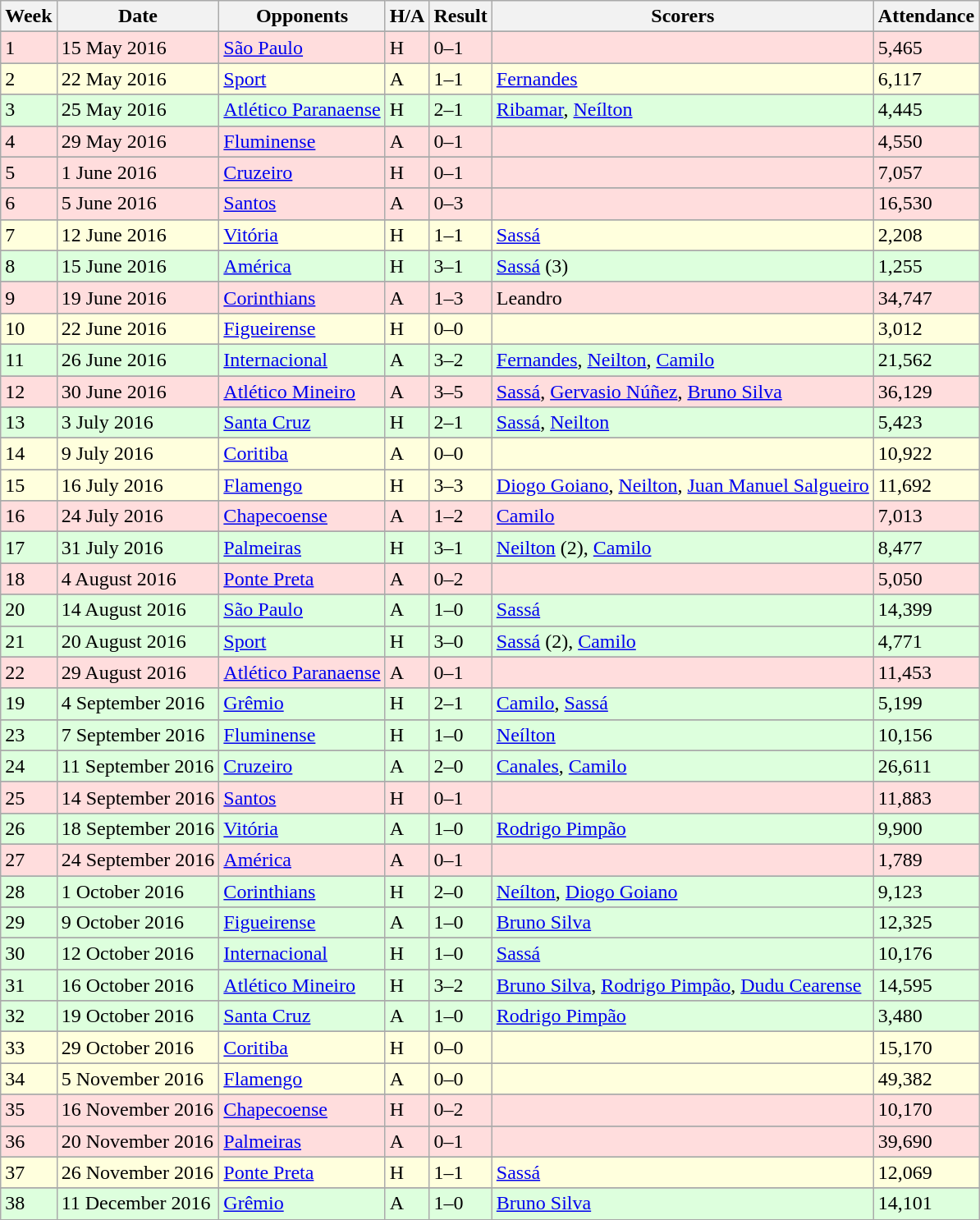<table class="wikitable">
<tr>
<th>Week</th>
<th>Date</th>
<th>Opponents</th>
<th>H/A</th>
<th>Result</th>
<th>Scorers</th>
<th>Attendance</th>
</tr>
<tr>
</tr>
<tr bgcolor="#ffdddd">
<td>1</td>
<td>15 May 2016</td>
<td><a href='#'>São Paulo</a></td>
<td>H</td>
<td>0–1</td>
<td></td>
<td>5,465</td>
</tr>
<tr>
</tr>
<tr bgcolor="#ffffdd">
<td>2</td>
<td>22 May 2016</td>
<td><a href='#'>Sport</a></td>
<td>A</td>
<td>1–1</td>
<td><a href='#'>Fernandes</a></td>
<td>6,117</td>
</tr>
<tr>
</tr>
<tr bgcolor="#ddffdd">
<td>3</td>
<td>25 May 2016</td>
<td><a href='#'>Atlético Paranaense</a></td>
<td>H</td>
<td>2–1</td>
<td><a href='#'>Ribamar</a>, <a href='#'>Neílton</a></td>
<td>4,445</td>
</tr>
<tr>
</tr>
<tr bgcolor="#ffdddd">
<td>4</td>
<td>29 May 2016</td>
<td><a href='#'>Fluminense</a></td>
<td>A</td>
<td>0–1</td>
<td></td>
<td>4,550</td>
</tr>
<tr>
</tr>
<tr bgcolor="#ffdddd">
<td>5</td>
<td>1 June 2016</td>
<td><a href='#'>Cruzeiro</a></td>
<td>H</td>
<td>0–1</td>
<td></td>
<td>7,057</td>
</tr>
<tr>
</tr>
<tr bgcolor="#ffdddd">
<td>6</td>
<td>5 June 2016</td>
<td><a href='#'>Santos</a></td>
<td>A</td>
<td>0–3</td>
<td></td>
<td>16,530</td>
</tr>
<tr>
</tr>
<tr bgcolor="#ffffdd">
<td>7</td>
<td>12 June 2016</td>
<td><a href='#'>Vitória</a></td>
<td>H</td>
<td>1–1</td>
<td><a href='#'>Sassá</a></td>
<td>2,208</td>
</tr>
<tr>
</tr>
<tr bgcolor="#ddffdd">
<td>8</td>
<td>15 June 2016</td>
<td><a href='#'>América</a></td>
<td>H</td>
<td>3–1</td>
<td><a href='#'>Sassá</a> (3)</td>
<td>1,255</td>
</tr>
<tr>
</tr>
<tr bgcolor="#ffdddd">
<td>9</td>
<td>19 June 2016</td>
<td><a href='#'>Corinthians</a></td>
<td>A</td>
<td>1–3</td>
<td>Leandro</td>
<td>34,747</td>
</tr>
<tr>
</tr>
<tr bgcolor="#ffffdd">
<td>10</td>
<td>22 June 2016</td>
<td><a href='#'>Figueirense</a></td>
<td>H</td>
<td>0–0</td>
<td></td>
<td>3,012</td>
</tr>
<tr>
</tr>
<tr bgcolor="#ddffdd">
<td>11</td>
<td>26 June 2016</td>
<td><a href='#'>Internacional</a></td>
<td>A</td>
<td>3–2</td>
<td><a href='#'>Fernandes</a>, <a href='#'>Neilton</a>, <a href='#'>Camilo</a></td>
<td>21,562</td>
</tr>
<tr>
</tr>
<tr bgcolor="#ffdddd">
<td>12</td>
<td>30 June 2016</td>
<td><a href='#'>Atlético Mineiro</a></td>
<td>A</td>
<td>3–5</td>
<td><a href='#'>Sassá</a>, <a href='#'>Gervasio Núñez</a>, <a href='#'>Bruno Silva</a></td>
<td>36,129</td>
</tr>
<tr>
</tr>
<tr bgcolor="#ddffdd">
<td>13</td>
<td>3 July 2016</td>
<td><a href='#'>Santa Cruz</a></td>
<td>H</td>
<td>2–1</td>
<td><a href='#'>Sassá</a>, <a href='#'>Neilton</a></td>
<td>5,423</td>
</tr>
<tr>
</tr>
<tr bgcolor="#ffffdd">
<td>14</td>
<td>9 July 2016</td>
<td><a href='#'>Coritiba</a></td>
<td>A</td>
<td>0–0</td>
<td></td>
<td>10,922</td>
</tr>
<tr>
</tr>
<tr bgcolor="#ffffdd">
<td>15</td>
<td>16 July 2016</td>
<td><a href='#'>Flamengo</a></td>
<td>H</td>
<td>3–3</td>
<td><a href='#'>Diogo Goiano</a>, <a href='#'>Neilton</a>, <a href='#'>Juan Manuel Salgueiro</a></td>
<td>11,692</td>
</tr>
<tr>
</tr>
<tr bgcolor="#ffdddd">
<td>16</td>
<td>24 July 2016</td>
<td><a href='#'>Chapecoense</a></td>
<td>A</td>
<td>1–2</td>
<td><a href='#'>Camilo</a></td>
<td>7,013</td>
</tr>
<tr>
</tr>
<tr bgcolor="#ddffdd">
<td>17</td>
<td>31 July 2016</td>
<td><a href='#'>Palmeiras</a></td>
<td>H</td>
<td>3–1</td>
<td><a href='#'>Neilton</a> (2), <a href='#'>Camilo</a></td>
<td>8,477</td>
</tr>
<tr>
</tr>
<tr bgcolor="#ffdddd">
<td>18</td>
<td>4 August 2016</td>
<td><a href='#'>Ponte Preta</a></td>
<td>A</td>
<td>0–2</td>
<td></td>
<td>5,050</td>
</tr>
<tr>
</tr>
<tr bgcolor="#ddffdd">
<td>20</td>
<td>14 August 2016</td>
<td><a href='#'>São Paulo</a></td>
<td>A</td>
<td>1–0</td>
<td><a href='#'>Sassá</a></td>
<td>14,399</td>
</tr>
<tr>
</tr>
<tr bgcolor="#ddffdd">
<td>21</td>
<td>20 August 2016</td>
<td><a href='#'>Sport</a></td>
<td>H</td>
<td>3–0</td>
<td><a href='#'>Sassá</a> (2), <a href='#'>Camilo</a></td>
<td>4,771</td>
</tr>
<tr>
</tr>
<tr bgcolor="#ffdddd">
<td>22</td>
<td>29 August 2016</td>
<td><a href='#'>Atlético Paranaense</a></td>
<td>A</td>
<td>0–1</td>
<td></td>
<td>11,453</td>
</tr>
<tr>
</tr>
<tr bgcolor="#ddffdd">
<td>19</td>
<td>4 September 2016</td>
<td><a href='#'>Grêmio</a></td>
<td>H</td>
<td>2–1</td>
<td><a href='#'>Camilo</a>, <a href='#'>Sassá</a></td>
<td>5,199</td>
</tr>
<tr>
</tr>
<tr bgcolor="#ddffdd">
<td>23</td>
<td>7 September 2016</td>
<td><a href='#'>Fluminense</a></td>
<td>H</td>
<td>1–0</td>
<td><a href='#'>Neílton</a></td>
<td>10,156</td>
</tr>
<tr>
</tr>
<tr bgcolor="#ddffdd">
<td>24</td>
<td>11 September 2016</td>
<td><a href='#'>Cruzeiro</a></td>
<td>A</td>
<td>2–0</td>
<td><a href='#'>Canales</a>, <a href='#'>Camilo</a></td>
<td>26,611</td>
</tr>
<tr>
</tr>
<tr bgcolor="#ffdddd">
<td>25</td>
<td>14 September 2016</td>
<td><a href='#'>Santos</a></td>
<td>H</td>
<td>0–1</td>
<td></td>
<td>11,883</td>
</tr>
<tr>
</tr>
<tr bgcolor="#ddffdd">
<td>26</td>
<td>18 September 2016</td>
<td><a href='#'>Vitória</a></td>
<td>A</td>
<td>1–0</td>
<td><a href='#'>Rodrigo Pimpão</a></td>
<td>9,900</td>
</tr>
<tr>
</tr>
<tr bgcolor="#ffdddd">
<td>27</td>
<td>24 September 2016</td>
<td><a href='#'>América</a></td>
<td>A</td>
<td>0–1</td>
<td></td>
<td>1,789</td>
</tr>
<tr>
</tr>
<tr bgcolor="#ddffdd">
<td>28</td>
<td>1 October 2016</td>
<td><a href='#'>Corinthians</a></td>
<td>H</td>
<td>2–0</td>
<td><a href='#'>Neílton</a>, <a href='#'>Diogo Goiano</a></td>
<td>9,123</td>
</tr>
<tr>
</tr>
<tr bgcolor="#ddffdd">
<td>29</td>
<td>9 October 2016</td>
<td><a href='#'>Figueirense</a></td>
<td>A</td>
<td>1–0</td>
<td><a href='#'>Bruno Silva</a></td>
<td>12,325</td>
</tr>
<tr>
</tr>
<tr bgcolor="#ddffdd">
<td>30</td>
<td>12 October 2016</td>
<td><a href='#'>Internacional</a></td>
<td>H</td>
<td>1–0</td>
<td><a href='#'>Sassá</a></td>
<td>10,176</td>
</tr>
<tr>
</tr>
<tr bgcolor="#ddffdd">
<td>31</td>
<td>16 October 2016</td>
<td><a href='#'>Atlético Mineiro</a></td>
<td>H</td>
<td>3–2</td>
<td><a href='#'>Bruno Silva</a>, <a href='#'>Rodrigo Pimpão</a>, <a href='#'>Dudu Cearense</a></td>
<td>14,595</td>
</tr>
<tr>
</tr>
<tr bgcolor="#ddffdd">
<td>32</td>
<td>19 October 2016</td>
<td><a href='#'>Santa Cruz</a></td>
<td>A</td>
<td>1–0</td>
<td><a href='#'>Rodrigo Pimpão</a></td>
<td>3,480</td>
</tr>
<tr>
</tr>
<tr bgcolor="#ffffdd">
<td>33</td>
<td>29 October 2016</td>
<td><a href='#'>Coritiba</a></td>
<td>H</td>
<td>0–0</td>
<td></td>
<td>15,170</td>
</tr>
<tr>
</tr>
<tr bgcolor="#ffffdd">
<td>34</td>
<td>5 November 2016</td>
<td><a href='#'>Flamengo</a></td>
<td>A</td>
<td>0–0</td>
<td></td>
<td>49,382</td>
</tr>
<tr>
</tr>
<tr bgcolor="#ffdddd">
<td>35</td>
<td>16 November 2016</td>
<td><a href='#'>Chapecoense</a></td>
<td>H</td>
<td>0–2</td>
<td></td>
<td>10,170</td>
</tr>
<tr>
</tr>
<tr bgcolor="#ffdddd">
<td>36</td>
<td>20 November 2016</td>
<td><a href='#'>Palmeiras</a></td>
<td>A</td>
<td>0–1</td>
<td></td>
<td>39,690</td>
</tr>
<tr>
</tr>
<tr bgcolor="#ffffdd">
<td>37</td>
<td>26 November 2016</td>
<td><a href='#'>Ponte Preta</a></td>
<td>H</td>
<td>1–1</td>
<td><a href='#'>Sassá</a></td>
<td>12,069</td>
</tr>
<tr>
</tr>
<tr bgcolor="#ddffdd">
<td>38</td>
<td>11 December 2016</td>
<td><a href='#'>Grêmio</a></td>
<td>A</td>
<td>1–0</td>
<td><a href='#'>Bruno Silva</a></td>
<td>14,101</td>
</tr>
<tr>
</tr>
</table>
